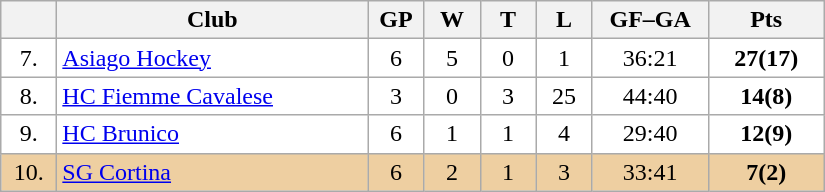<table class="wikitable">
<tr>
<th width="30"></th>
<th width="200">Club</th>
<th width="30">GP</th>
<th width="30">W</th>
<th width="30">T</th>
<th width="30">L</th>
<th width="70">GF–GA</th>
<th width="70">Pts</th>
</tr>
<tr bgcolor="#FFFFFF" align="center">
<td>7.</td>
<td align="left"><a href='#'>Asiago Hockey</a></td>
<td>6</td>
<td>5</td>
<td>0</td>
<td>1</td>
<td>36:21</td>
<td><strong>27(17)</strong></td>
</tr>
<tr bgcolor="#FFFFFF" align="center">
<td>8.</td>
<td align="left"><a href='#'>HC Fiemme Cavalese</a></td>
<td>3</td>
<td>0</td>
<td>3</td>
<td>25</td>
<td>44:40</td>
<td><strong>14(8)</strong></td>
</tr>
<tr bgcolor="#FFFFFF" align="center">
<td>9.</td>
<td align="left"><a href='#'>HC Brunico</a></td>
<td>6</td>
<td>1</td>
<td>1</td>
<td>4</td>
<td>29:40</td>
<td><strong>12(9)</strong></td>
</tr>
<tr bgcolor="#EECFA1" align="center">
<td>10.</td>
<td align="left"><a href='#'>SG Cortina</a></td>
<td>6</td>
<td>2</td>
<td>1</td>
<td>3</td>
<td>33:41</td>
<td><strong>7(2)</strong></td>
</tr>
</table>
